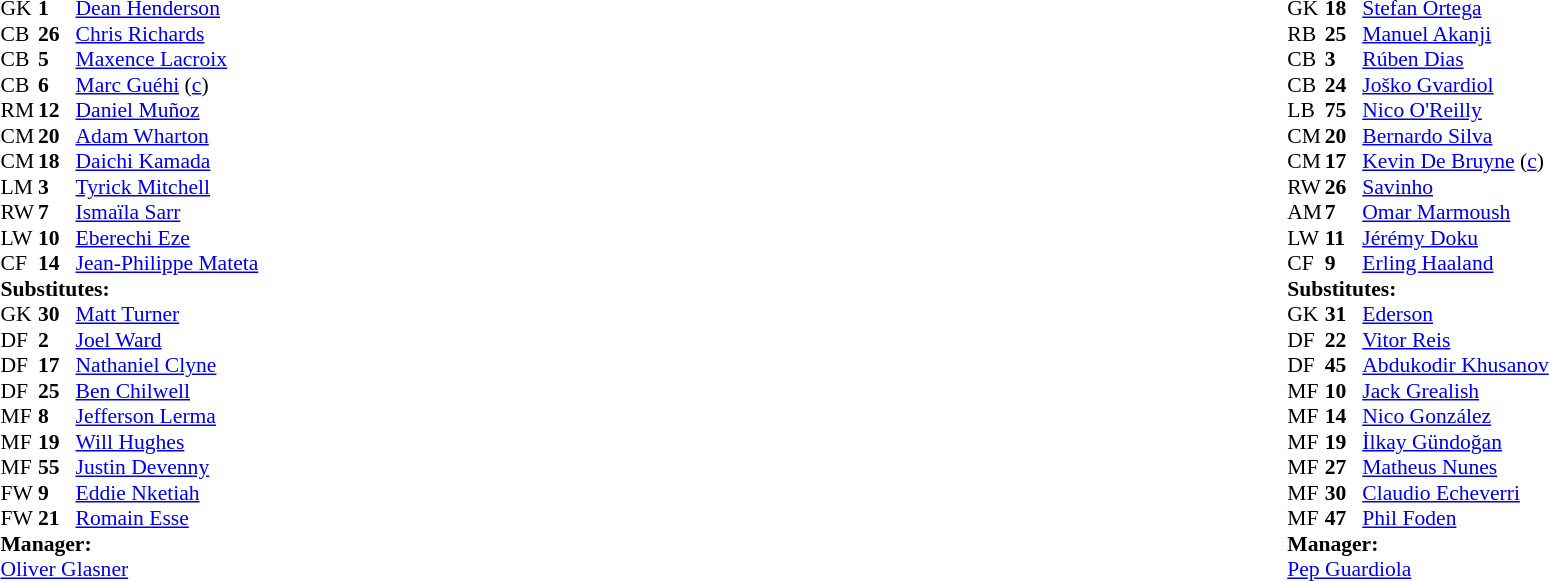<table width="100%">
<tr>
<td valign="top" width="40%"><br><table style="font-size:90%" cellspacing="0" cellpadding="0">
<tr>
<th width=25></th>
<th width=25></th>
</tr>
<tr>
<td>GK</td>
<td><strong>1</strong></td>
<td> <a href='#'>Dean Henderson</a></td>
<td></td>
</tr>
<tr>
<td>CB</td>
<td><strong>26</strong></td>
<td> <a href='#'>Chris Richards</a></td>
</tr>
<tr>
<td>CB</td>
<td><strong>5</strong></td>
<td> <a href='#'>Maxence Lacroix</a></td>
</tr>
<tr>
<td>CB</td>
<td><strong>6</strong></td>
<td> <a href='#'>Marc Guéhi</a> (<a href='#'>c</a>)</td>
<td></td>
<td></td>
</tr>
<tr>
<td>RM</td>
<td><strong>12</strong></td>
<td> <a href='#'>Daniel Muñoz</a></td>
</tr>
<tr>
<td>CM</td>
<td><strong>20</strong></td>
<td> <a href='#'>Adam Wharton</a></td>
<td></td>
<td></td>
</tr>
<tr>
<td>CM</td>
<td><strong>18</strong></td>
<td> <a href='#'>Daichi Kamada</a></td>
</tr>
<tr>
<td>LM</td>
<td><strong>3</strong></td>
<td> <a href='#'>Tyrick Mitchell</a></td>
</tr>
<tr>
<td>RW</td>
<td><strong>7</strong></td>
<td> <a href='#'>Ismaïla Sarr</a></td>
</tr>
<tr>
<td>LW</td>
<td><strong>10</strong></td>
<td> <a href='#'>Eberechi Eze</a></td>
</tr>
<tr>
<td>CF</td>
<td><strong>14</strong></td>
<td> <a href='#'>Jean-Philippe Mateta</a></td>
<td></td>
<td></td>
</tr>
<tr>
<td colspan=3><strong>Substitutes:</strong></td>
</tr>
<tr>
<td>GK</td>
<td><strong>30</strong></td>
<td> <a href='#'>Matt Turner</a></td>
</tr>
<tr>
<td>DF</td>
<td><strong>2</strong></td>
<td> <a href='#'>Joel Ward</a></td>
</tr>
<tr>
<td>DF</td>
<td><strong>17</strong></td>
<td> <a href='#'>Nathaniel Clyne</a></td>
</tr>
<tr>
<td>DF</td>
<td><strong>25</strong></td>
<td> <a href='#'>Ben Chilwell</a></td>
</tr>
<tr>
<td>MF</td>
<td><strong>8</strong></td>
<td> <a href='#'>Jefferson Lerma</a></td>
<td></td>
<td></td>
</tr>
<tr>
<td>MF</td>
<td><strong>19</strong></td>
<td> <a href='#'>Will Hughes</a></td>
<td></td>
<td></td>
</tr>
<tr>
<td>MF</td>
<td><strong>55</strong></td>
<td> <a href='#'>Justin Devenny</a></td>
</tr>
<tr>
<td>FW</td>
<td><strong>9</strong></td>
<td> <a href='#'>Eddie Nketiah</a></td>
<td></td>
<td></td>
</tr>
<tr>
<td>FW</td>
<td><strong>21</strong></td>
<td> <a href='#'>Romain Esse</a></td>
</tr>
<tr>
<td colspan=3><strong>Manager:</strong></td>
</tr>
<tr>
<td colspan=3> <a href='#'>Oliver Glasner</a></td>
</tr>
</table>
</td>
<td valign="top"></td>
<td valign="top" width="50%"><br><table style="font-size:90%; margin:auto" cellspacing="0" cellpadding="0">
<tr>
<th width=25></th>
<th width=25></th>
</tr>
<tr>
<td>GK</td>
<td><strong>18</strong></td>
<td> <a href='#'>Stefan Ortega</a></td>
</tr>
<tr>
<td>RB</td>
<td><strong>25</strong></td>
<td> <a href='#'>Manuel Akanji</a></td>
</tr>
<tr>
<td>CB</td>
<td><strong>3</strong></td>
<td> <a href='#'>Rúben Dias</a></td>
<td></td>
</tr>
<tr>
<td>CB</td>
<td><strong>24</strong></td>
<td> <a href='#'>Joško Gvardiol</a></td>
</tr>
<tr>
<td>LB</td>
<td><strong>75</strong></td>
<td> <a href='#'>Nico O'Reilly</a></td>
<td></td>
</tr>
<tr>
<td>CM</td>
<td><strong>20</strong></td>
<td> <a href='#'>Bernardo Silva</a></td>
<td></td>
<td></td>
</tr>
<tr>
<td>CM</td>
<td><strong>17</strong></td>
<td> <a href='#'>Kevin De Bruyne</a> (<a href='#'>c</a>)</td>
<td></td>
</tr>
<tr>
<td>RW</td>
<td><strong>26</strong></td>
<td> <a href='#'>Savinho</a></td>
<td></td>
<td></td>
</tr>
<tr>
<td>AM</td>
<td><strong>7</strong></td>
<td> <a href='#'>Omar Marmoush</a></td>
<td></td>
<td></td>
</tr>
<tr>
<td>LW</td>
<td><strong>11</strong></td>
<td> <a href='#'>Jérémy Doku</a></td>
</tr>
<tr>
<td>CF</td>
<td><strong>9</strong></td>
<td> <a href='#'>Erling Haaland</a></td>
</tr>
<tr>
<td colspan=3><strong>Substitutes:</strong></td>
</tr>
<tr>
<td>GK</td>
<td><strong>31</strong></td>
<td> <a href='#'>Ederson</a></td>
</tr>
<tr>
<td>DF</td>
<td><strong>22</strong></td>
<td> <a href='#'>Vitor Reis</a></td>
</tr>
<tr>
<td>DF</td>
<td><strong>45</strong></td>
<td> <a href='#'>Abdukodir Khusanov</a></td>
</tr>
<tr>
<td>MF</td>
<td><strong>10</strong></td>
<td> <a href='#'>Jack Grealish</a></td>
</tr>
<tr>
<td>MF</td>
<td><strong>14</strong></td>
<td> <a href='#'>Nico González</a></td>
</tr>
<tr>
<td>MF</td>
<td><strong>19</strong></td>
<td> <a href='#'>İlkay Gündoğan</a></td>
<td></td>
<td></td>
</tr>
<tr>
<td>MF</td>
<td><strong>27</strong></td>
<td> <a href='#'>Matheus Nunes</a></td>
</tr>
<tr>
<td>MF</td>
<td><strong>30</strong></td>
<td> <a href='#'>Claudio Echeverri</a></td>
<td></td>
<td></td>
</tr>
<tr>
<td>MF</td>
<td><strong>47</strong></td>
<td> <a href='#'>Phil Foden</a></td>
<td></td>
<td></td>
</tr>
<tr>
<td colspan=3><strong>Manager:</strong></td>
</tr>
<tr>
<td colspan=3> <a href='#'>Pep Guardiola</a></td>
</tr>
</table>
</td>
</tr>
</table>
